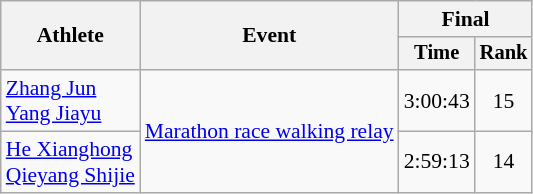<table class="wikitable" style="font-size:90%">
<tr>
<th rowspan="2">Athlete</th>
<th rowspan="2">Event</th>
<th colspan="2">Final</th>
</tr>
<tr style="font-size:95%">
<th>Time</th>
<th>Rank</th>
</tr>
<tr align=center>
<td align=left><a href='#'>Zhang Jun</a><br><a href='#'>Yang Jiayu</a></td>
<td align=left rowspan=2><a href='#'>Marathon race walking relay</a></td>
<td>3:00:43</td>
<td>15</td>
</tr>
<tr align=center>
<td align=left><a href='#'>He Xianghong</a><br><a href='#'>Qieyang Shijie</a></td>
<td>2:59:13</td>
<td>14</td>
</tr>
</table>
